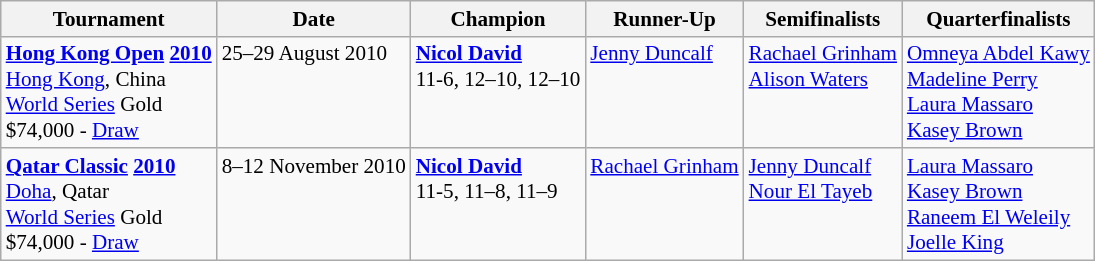<table class="wikitable" style="font-size:88%">
<tr>
<th>Tournament</th>
<th>Date</th>
<th>Champion</th>
<th>Runner-Up</th>
<th>Semifinalists</th>
<th>Quarterfinalists</th>
</tr>
<tr valign=top>
<td><strong><a href='#'>Hong Kong Open</a> <a href='#'>2010</a></strong><br> <a href='#'>Hong Kong</a>, China<br><a href='#'>World Series</a> Gold<br>$74,000 - <a href='#'>Draw</a></td>
<td>25–29 August 2010</td>
<td> <strong><a href='#'>Nicol David</a></strong><br>11-6, 12–10, 12–10</td>
<td> <a href='#'>Jenny Duncalf</a></td>
<td> <a href='#'>Rachael Grinham</a><br> <a href='#'>Alison Waters</a></td>
<td> <a href='#'>Omneya Abdel Kawy</a><br> <a href='#'>Madeline Perry</a><br> <a href='#'>Laura Massaro</a><br> <a href='#'>Kasey Brown</a></td>
</tr>
<tr valign=top>
<td><strong><a href='#'>Qatar Classic</a> <a href='#'>2010</a></strong><br> <a href='#'>Doha</a>, Qatar<br><a href='#'>World Series</a> Gold<br>$74,000 - <a href='#'>Draw</a></td>
<td>8–12 November 2010</td>
<td> <strong><a href='#'>Nicol David</a></strong><br>11-5, 11–8, 11–9</td>
<td> <a href='#'>Rachael Grinham</a></td>
<td> <a href='#'>Jenny Duncalf</a><br> <a href='#'>Nour El Tayeb</a></td>
<td> <a href='#'>Laura Massaro</a><br> <a href='#'>Kasey Brown</a><br> <a href='#'>Raneem El Weleily</a><br> <a href='#'>Joelle King</a></td>
</tr>
</table>
